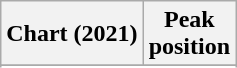<table class="wikitable sortable plainrowheaders" style="text-align:center">
<tr>
<th scope="col">Chart (2021)</th>
<th scope="col">Peak<br>position</th>
</tr>
<tr>
</tr>
<tr>
</tr>
<tr>
</tr>
</table>
